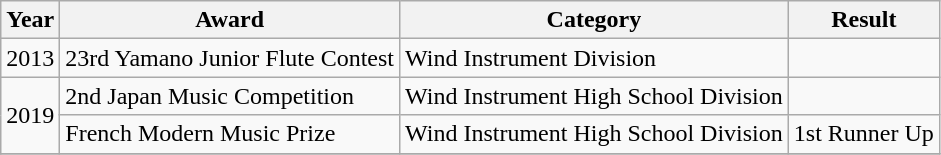<table class="wikitable sortable">
<tr>
<th>Year</th>
<th>Award</th>
<th>Category</th>
<th>Result</th>
</tr>
<tr>
<td>2013</td>
<td>23rd Yamano Junior Flute Contest</td>
<td>Wind Instrument Division</td>
<td></td>
</tr>
<tr>
<td rowspan="2">2019</td>
<td>2nd Japan Music Competition</td>
<td>Wind Instrument High School Division</td>
<td></td>
</tr>
<tr>
<td>French Modern Music Prize</td>
<td>Wind Instrument High School Division</td>
<td>1st Runner Up</td>
</tr>
<tr>
</tr>
</table>
